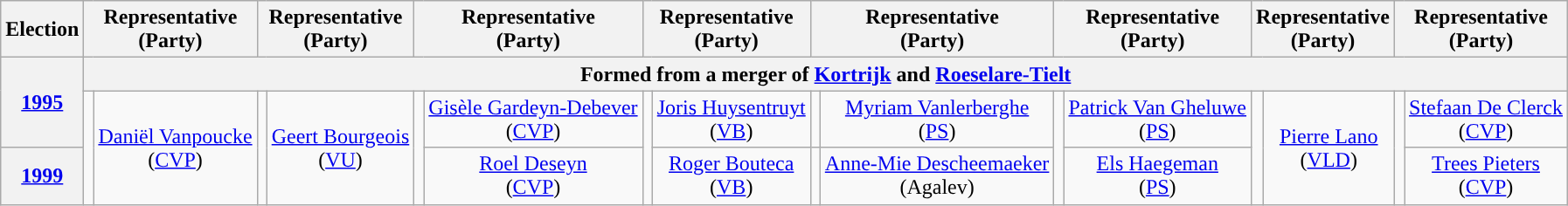<table class="wikitable" style="text-align:center">
<tr>
<th>Election</th>
<th colspan=2>Representative<br>(Party)</th>
<th colspan=2>Representative<br>(Party)</th>
<th colspan=2>Representative<br>(Party)</th>
<th colspan=2>Representative<br>(Party)</th>
<th colspan=2>Representative<br>(Party)</th>
<th colspan=2>Representative<br>(Party)</th>
<th colspan=2>Representative<br>(Party)</th>
<th colspan=2>Representative<br>(Party)</th>
</tr>
<tr>
<th rowspan=2><a href='#'>1995</a></th>
<th colspan=16>Formed from a merger of <a href='#'>Kortrijk</a> and <a href='#'>Roeselare-Tielt</a></th>
</tr>
<tr>
<td rowspan=2; style="background-color: "></td>
<td rowspan=2><a href='#'>Daniël Vanpoucke</a><br>(<a href='#'>CVP</a>)</td>
<td rowspan=2; style="background-color: "></td>
<td rowspan=2><a href='#'>Geert Bourgeois</a><br>(<a href='#'>VU</a>)</td>
<td rowspan=2; style="background-color: "></td>
<td rowspan=1><a href='#'>Gisèle Gardeyn-Debever</a><br>(<a href='#'>CVP</a>)</td>
<td rowspan=2; style="background-color: "></td>
<td rowspan=1><a href='#'>Joris Huysentruyt</a><br>(<a href='#'>VB</a>)</td>
<td rowspan=1; style="background-color: "></td>
<td rowspan=1><a href='#'>Myriam Vanlerberghe</a><br>(<a href='#'>PS</a>)</td>
<td rowspan=2; style="background-color: "></td>
<td rowspan=1><a href='#'>Patrick Van Gheluwe</a><br>(<a href='#'>PS</a>)</td>
<td rowspan=2; style="background-color: "></td>
<td rowspan=2><a href='#'>Pierre Lano</a><br>(<a href='#'>VLD</a>)</td>
<td rowspan=2; style="background-color: "></td>
<td rowspan=1><a href='#'>Stefaan De Clerck</a><br>(<a href='#'>CVP</a>)</td>
</tr>
<tr>
<th><a href='#'>1999</a></th>
<td rowspan=1><a href='#'>Roel Deseyn</a><br>(<a href='#'>CVP</a>)</td>
<td rowspan=1><a href='#'>Roger Bouteca</a><br>(<a href='#'>VB</a>)</td>
<td rowspan=1; style="background-color: "></td>
<td rowspan=1><a href='#'>Anne-Mie Descheemaeker</a><br>(Agalev)</td>
<td rowspan=1><a href='#'>Els Haegeman</a><br>(<a href='#'>PS</a>)</td>
<td rowspan=1><a href='#'>Trees Pieters</a><br>(<a href='#'>CVP</a>)</td>
</tr>
</table>
